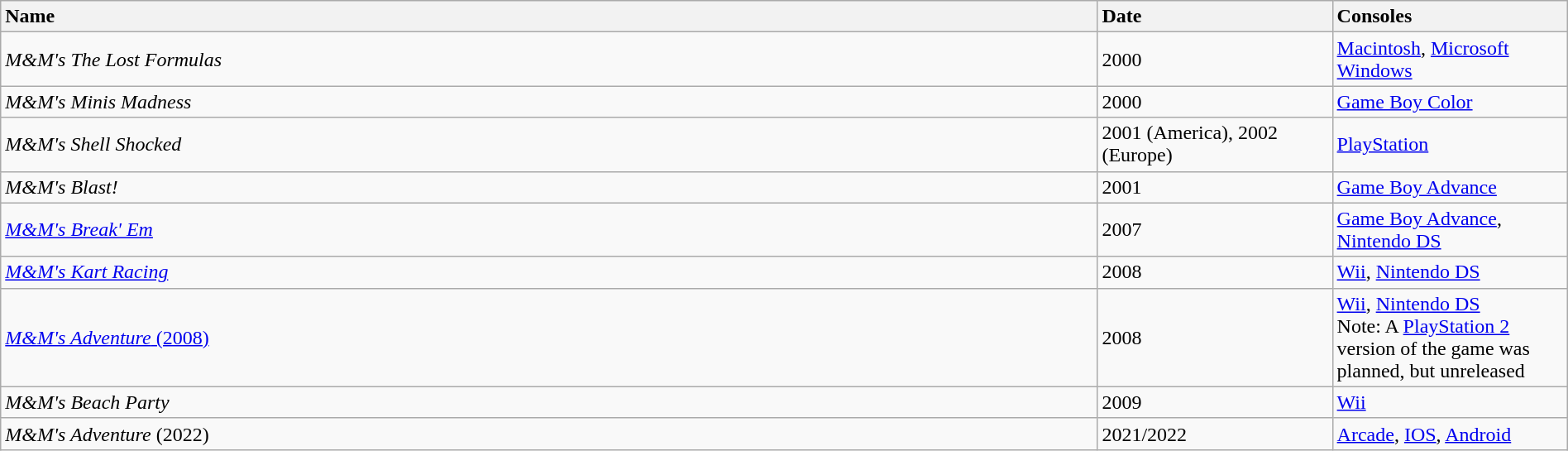<table class="wikitable sortable" style="width:100%;">
<tr>
<th style="width:70%; text-align:left;">Name</th>
<th style="width:15%; text-align:left;">Date</th>
<th style="width:15%; text-align:left;">Consoles</th>
</tr>
<tr>
<td style="width:70%;"><em>M&M's The Lost Formulas</em></td>
<td style="width:15%;">2000</td>
<td style="width:15%;"><a href='#'>Macintosh</a>, <a href='#'>Microsoft Windows</a></td>
</tr>
<tr>
<td style="width:70%;"><em>M&M's Minis Madness</em></td>
<td style="width:15%;">2000</td>
<td style="width:15%;"><a href='#'>Game Boy Color</a></td>
</tr>
<tr>
<td style="width:70%;"><em>M&M's Shell Shocked</em></td>
<td style="width:15%;">2001 (America), 2002 (Europe)</td>
<td style="width:15%;"><a href='#'>PlayStation</a></td>
</tr>
<tr>
<td style="width:70%;"><em>M&M's Blast!</em></td>
<td style="width:15%;">2001</td>
<td style="width:15%;"><a href='#'>Game Boy Advance</a></td>
</tr>
<tr>
<td style="width:70%;"><em><a href='#'>M&M's Break' Em</a></em></td>
<td style="width:15%;">2007</td>
<td style="width:15%;"><a href='#'>Game Boy Advance</a>, <a href='#'>Nintendo DS</a></td>
</tr>
<tr>
<td style="width:70%;"><em><a href='#'>M&M's Kart Racing</a></em></td>
<td style="width:15%;">2008</td>
<td style="width:15%;"><a href='#'>Wii</a>, <a href='#'>Nintendo DS</a></td>
</tr>
<tr>
<td style="width:70%;"><a href='#'><em>M&M's Adventure</em> (2008)</a></td>
<td style="width:15%;">2008</td>
<td style="width:15%;"><a href='#'>Wii</a>, <a href='#'>Nintendo DS</a><br>Note: A <a href='#'>PlayStation 2</a> version of the game was planned, but unreleased</td>
</tr>
<tr>
<td style="width:15%;"><em>M&M's Beach Party</em></td>
<td style="width:15%;">2009</td>
<td style="width:15%;"><a href='#'>Wii</a></td>
</tr>
<tr>
<td style="width:15%;"><em>M&M's Adventure</em> (2022)</td>
<td style="width:15%;">2021/2022</td>
<td style="width:15%;"><a href='#'>Arcade</a>, <a href='#'>IOS</a>, <a href='#'>Android</a></td>
</tr>
</table>
